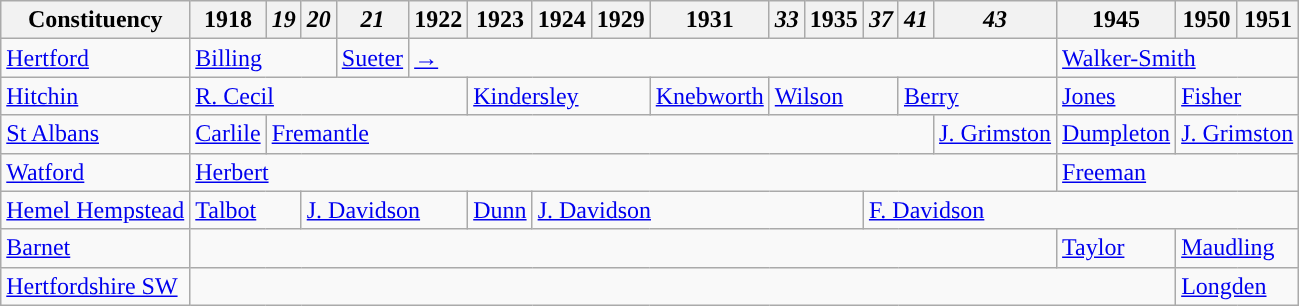<table class="wikitable">
<tr>
<th>Constituency</th>
<th>1918</th>
<th><em>19</em></th>
<th><em>20</em></th>
<th><em>21</em></th>
<th>1922</th>
<th>1923</th>
<th>1924</th>
<th>1929</th>
<th>1931</th>
<th><em>33</em></th>
<th>1935</th>
<th><em>37</em></th>
<th><em>41</em></th>
<th><em>43</em></th>
<th>1945</th>
<th>1950</th>
<th>1951</th>
</tr>
<tr>
<td><a href='#'>Hertford</a></td>
<td colspan="3"><a href='#'>Billing</a></td>
<td><a href='#'>Sueter</a></td>
<td colspan="10"><a href='#'>→</a></td>
<td colspan="3"><a href='#'>Walker-Smith</a></td>
</tr>
<tr>
<td><a href='#'>Hitchin</a></td>
<td colspan="5"><a href='#'>R. Cecil</a></td>
<td colspan="3"><a href='#'>Kindersley</a></td>
<td><a href='#'>Knebworth</a></td>
<td colspan="3"><a href='#'>Wilson</a></td>
<td colspan="2"><a href='#'>Berry</a></td>
<td><a href='#'>Jones</a></td>
<td colspan="2"><a href='#'>Fisher</a></td>
</tr>
<tr>
<td><a href='#'>St Albans</a></td>
<td><a href='#'>Carlile</a></td>
<td colspan="12"><a href='#'>Fremantle</a></td>
<td><a href='#'>J. Grimston</a></td>
<td><a href='#'>Dumpleton</a></td>
<td colspan="2"><a href='#'>J. Grimston</a></td>
</tr>
<tr>
<td><a href='#'>Watford</a></td>
<td colspan="14"><a href='#'>Herbert</a></td>
<td colspan="3"><a href='#'>Freeman</a></td>
</tr>
<tr>
<td><a href='#'>Hemel Hempstead</a></td>
<td colspan="2"><a href='#'>Talbot</a></td>
<td colspan="3"><a href='#'>J. Davidson</a></td>
<td><a href='#'>Dunn</a></td>
<td colspan="5"><a href='#'>J. Davidson</a></td>
<td colspan="6"><a href='#'>F. Davidson</a></td>
</tr>
<tr>
<td><a href='#'>Barnet</a></td>
<td colspan="14"></td>
<td><a href='#'>Taylor</a></td>
<td colspan="2"><a href='#'>Maudling</a></td>
</tr>
<tr>
<td><a href='#'>Hertfordshire SW</a></td>
<td colspan="15"></td>
<td colspan="2"><a href='#'>Longden</a></td>
</tr>
</table>
